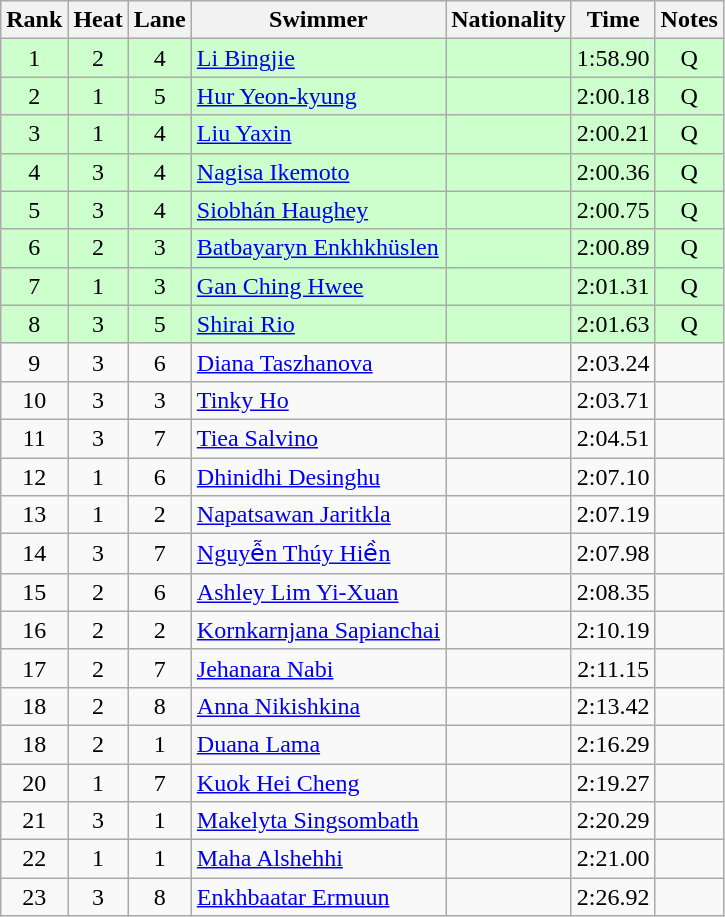<table class="wikitable sortable" style="text-align:center">
<tr>
<th>Rank</th>
<th>Heat</th>
<th>Lane</th>
<th>Swimmer</th>
<th>Nationality</th>
<th>Time</th>
<th>Notes</th>
</tr>
<tr bgcolor=#ccffcc>
<td>1</td>
<td>2</td>
<td>4</td>
<td align=left><a href='#'>Li Bingjie</a></td>
<td align=left></td>
<td>1:58.90</td>
<td>Q</td>
</tr>
<tr bgcolor=#ccffcc>
<td>2</td>
<td>1</td>
<td>5</td>
<td align=left><a href='#'>Hur Yeon-kyung</a></td>
<td align=left></td>
<td>2:00.18</td>
<td>Q</td>
</tr>
<tr bgcolor=#ccffcc>
<td>3</td>
<td>1</td>
<td>4</td>
<td align=left><a href='#'>Liu Yaxin</a></td>
<td align=left></td>
<td>2:00.21</td>
<td>Q</td>
</tr>
<tr bgcolor=#ccffcc>
<td>4</td>
<td>3</td>
<td>4</td>
<td align=left><a href='#'>Nagisa Ikemoto</a></td>
<td align=left></td>
<td>2:00.36</td>
<td>Q</td>
</tr>
<tr bgcolor=#ccffcc>
<td>5</td>
<td>3</td>
<td>4</td>
<td align=left><a href='#'>Siobhán Haughey</a></td>
<td align=left></td>
<td>2:00.75</td>
<td>Q</td>
</tr>
<tr bgcolor=#ccffcc>
<td>6</td>
<td>2</td>
<td>3</td>
<td align=left><a href='#'>Batbayaryn Enkhkhüslen</a></td>
<td align=left></td>
<td>2:00.89</td>
<td>Q</td>
</tr>
<tr bgcolor=#ccffcc>
<td>7</td>
<td>1</td>
<td>3</td>
<td align=left><a href='#'>Gan Ching Hwee</a></td>
<td align=left></td>
<td>2:01.31</td>
<td>Q</td>
</tr>
<tr bgcolor=#ccffcc>
<td>8</td>
<td>3</td>
<td>5</td>
<td align=left><a href='#'>Shirai Rio</a></td>
<td align=left></td>
<td>2:01.63</td>
<td>Q</td>
</tr>
<tr>
<td>9</td>
<td>3</td>
<td>6</td>
<td align=left><a href='#'>Diana Taszhanova</a></td>
<td align=left></td>
<td>2:03.24</td>
<td></td>
</tr>
<tr>
<td>10</td>
<td>3</td>
<td>3</td>
<td align=left><a href='#'>Tinky Ho</a></td>
<td align=left></td>
<td>2:03.71</td>
<td></td>
</tr>
<tr>
<td>11</td>
<td>3</td>
<td>7</td>
<td align=left><a href='#'>Tiea Salvino</a></td>
<td align=left></td>
<td>2:04.51</td>
<td></td>
</tr>
<tr>
<td>12</td>
<td>1</td>
<td>6</td>
<td align=left><a href='#'>Dhinidhi Desinghu</a></td>
<td align=left></td>
<td>2:07.10</td>
<td></td>
</tr>
<tr>
<td>13</td>
<td>1</td>
<td>2</td>
<td align=left><a href='#'>Napatsawan Jaritkla</a></td>
<td align=left></td>
<td>2:07.19</td>
<td></td>
</tr>
<tr>
<td>14</td>
<td>3</td>
<td>7</td>
<td align=left><a href='#'>Nguyễn Thúy Hiền</a></td>
<td align=left></td>
<td>2:07.98</td>
<td></td>
</tr>
<tr>
<td>15</td>
<td>2</td>
<td>6</td>
<td align=left><a href='#'>Ashley Lim Yi-Xuan</a></td>
<td align=left></td>
<td>2:08.35</td>
<td></td>
</tr>
<tr>
<td>16</td>
<td>2</td>
<td>2</td>
<td align=left><a href='#'>Kornkarnjana Sapianchai</a></td>
<td align=left></td>
<td>2:10.19</td>
<td></td>
</tr>
<tr>
<td>17</td>
<td>2</td>
<td>7</td>
<td align=left><a href='#'>Jehanara Nabi</a></td>
<td align=left></td>
<td>2:11.15</td>
<td></td>
</tr>
<tr>
<td>18</td>
<td>2</td>
<td>8</td>
<td align=left><a href='#'>Anna Nikishkina</a></td>
<td align=left></td>
<td>2:13.42</td>
<td></td>
</tr>
<tr>
<td>18</td>
<td>2</td>
<td>1</td>
<td align=left><a href='#'>Duana Lama</a></td>
<td align=left></td>
<td>2:16.29</td>
<td></td>
</tr>
<tr>
<td>20</td>
<td>1</td>
<td>7</td>
<td align=left><a href='#'>Kuok Hei Cheng</a></td>
<td align=left></td>
<td>2:19.27</td>
<td></td>
</tr>
<tr>
<td>21</td>
<td>3</td>
<td>1</td>
<td align=left><a href='#'>Makelyta Singsombath</a></td>
<td align=left></td>
<td>2:20.29</td>
<td></td>
</tr>
<tr>
<td>22</td>
<td>1</td>
<td>1</td>
<td align=left><a href='#'>Maha Alshehhi</a></td>
<td align=left></td>
<td>2:21.00</td>
<td></td>
</tr>
<tr>
<td>23</td>
<td>3</td>
<td>8</td>
<td align=left><a href='#'>Enkhbaatar Ermuun</a></td>
<td align=left></td>
<td>2:26.92</td>
<td></td>
</tr>
</table>
